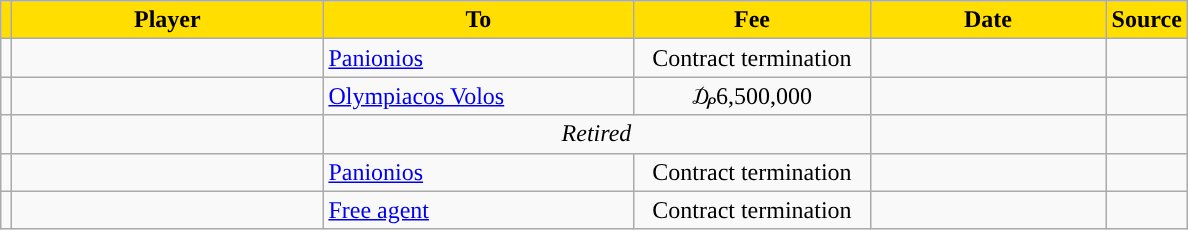<table class="wikitable sortable">
<tr>
<th style="background:#FFDE00"></th>
<th width=200 style="background:#FFDE00">Player</th>
<th width=200 style="background:#FFDE00">To</th>
<th width=150 style="background:#FFDE00">Fee</th>
<th width=150 style="background:#FFDE00">Date</th>
<th style="background:#FFDE00">Source</th>
</tr>
<tr>
<td align=center></td>
<td></td>
<td> <a href='#'>Panionios</a></td>
<td align=center>Contract termination</td>
<td align=center></td>
<td align=center></td>
</tr>
<tr>
<td align=center></td>
<td></td>
<td> <a href='#'>Olympiacos Volos</a></td>
<td align=center>₯6,500,000</td>
<td align=center></td>
<td align=center></td>
</tr>
<tr>
<td align=center></td>
<td></td>
<td align=center colspan=2><em>Retired</em></td>
<td align=center></td>
<td align=center></td>
</tr>
<tr>
<td align=center></td>
<td></td>
<td> <a href='#'>Panionios</a></td>
<td align=center>Contract termination</td>
<td align=center></td>
<td align=center></td>
</tr>
<tr>
<td align=center></td>
<td></td>
<td><a href='#'>Free agent</a></td>
<td align=center>Contract termination</td>
<td align=center></td>
<td align=center></td>
</tr>
</table>
